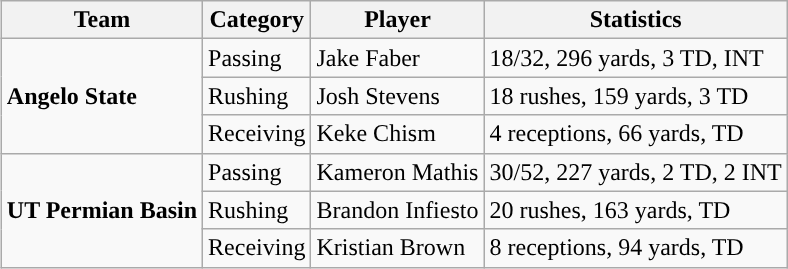<table class="wikitable" style="float: right;">
<tr>
<th>Team</th>
<th>Category</th>
<th>Player</th>
<th>Statistics</th>
</tr>
<tr>
<td rowspan=3><strong>Angelo State</strong></td>
<td>Passing</td>
<td>Jake Faber</td>
<td>18/32, 296 yards, 3 TD, INT</td>
</tr>
<tr>
<td>Rushing</td>
<td>Josh Stevens</td>
<td>18 rushes, 159 yards, 3 TD</td>
</tr>
<tr>
<td>Receiving</td>
<td>Keke Chism</td>
<td>4 receptions, 66 yards, TD</td>
</tr>
<tr>
<td rowspan=3><strong>UT Permian Basin</strong></td>
<td>Passing</td>
<td>Kameron Mathis</td>
<td>30/52, 227 yards, 2 TD, 2 INT</td>
</tr>
<tr>
<td>Rushing</td>
<td>Brandon Infiesto</td>
<td>20 rushes, 163 yards, TD</td>
</tr>
<tr>
<td>Receiving</td>
<td>Kristian Brown</td>
<td>8 receptions, 94 yards, TD</td>
</tr>
</table>
